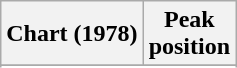<table class="wikitable sortable plainrowheaders" style="text-align:center">
<tr>
<th>Chart (1978)</th>
<th>Peak<br>position</th>
</tr>
<tr>
</tr>
<tr>
</tr>
</table>
